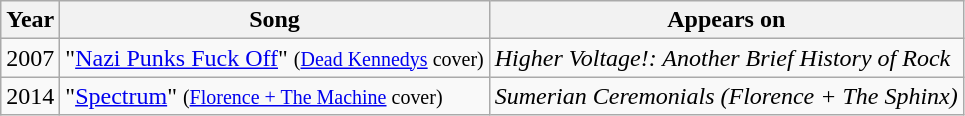<table class="wikitable">
<tr>
<th>Year</th>
<th>Song</th>
<th>Appears on</th>
</tr>
<tr>
<td>2007</td>
<td>"<a href='#'>Nazi Punks Fuck Off</a>" <small>(<a href='#'>Dead Kennedys</a> cover)</small></td>
<td><em>Higher Voltage!: Another Brief History of Rock</em></td>
</tr>
<tr>
<td>2014</td>
<td>"<a href='#'>Spectrum</a>" <small>(<a href='#'>Florence + The Machine</a> cover)</small></td>
<td><em>Sumerian Ceremonials (Florence + The Sphinx)</em></td>
</tr>
</table>
